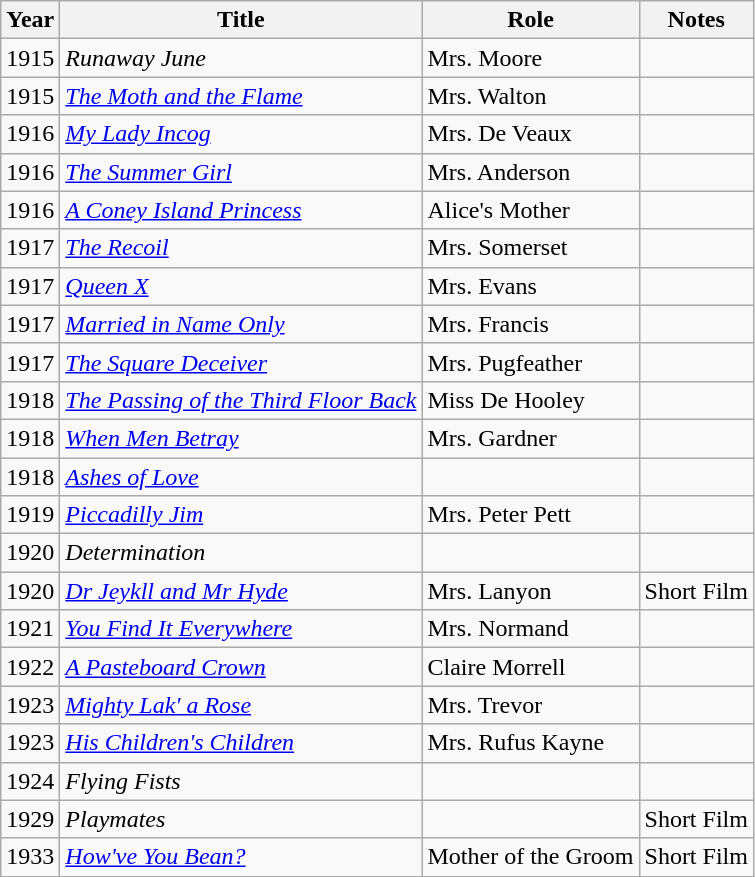<table class="wikitable">
<tr>
<th>Year</th>
<th>Title</th>
<th>Role</th>
<th>Notes</th>
</tr>
<tr>
<td>1915</td>
<td><em>Runaway June</em></td>
<td>Mrs. Moore</td>
<td></td>
</tr>
<tr>
<td>1915</td>
<td><em><a href='#'>The Moth and the Flame</a></em></td>
<td>Mrs. Walton</td>
<td></td>
</tr>
<tr>
<td>1916</td>
<td><em><a href='#'>My Lady Incog</a></em></td>
<td>Mrs. De Veaux</td>
<td></td>
</tr>
<tr>
<td>1916</td>
<td><em><a href='#'>The Summer Girl</a></em></td>
<td>Mrs. Anderson</td>
<td></td>
</tr>
<tr>
<td>1916</td>
<td><em><a href='#'>A Coney Island Princess</a></em></td>
<td>Alice's Mother</td>
<td></td>
</tr>
<tr>
<td>1917</td>
<td><em><a href='#'>The Recoil</a></em></td>
<td>Mrs. Somerset</td>
<td></td>
</tr>
<tr>
<td>1917</td>
<td><em><a href='#'>Queen X</a></em></td>
<td>Mrs. Evans</td>
<td></td>
</tr>
<tr>
<td>1917</td>
<td><em><a href='#'>Married in Name Only</a></em></td>
<td>Mrs. Francis</td>
<td></td>
</tr>
<tr>
<td>1917</td>
<td><em><a href='#'>The Square Deceiver</a></em></td>
<td>Mrs. Pugfeather</td>
<td></td>
</tr>
<tr>
<td>1918</td>
<td><em><a href='#'>The Passing of the Third Floor Back</a></em></td>
<td>Miss De Hooley</td>
<td></td>
</tr>
<tr>
<td>1918</td>
<td><em><a href='#'>When Men Betray</a></em></td>
<td>Mrs. Gardner</td>
<td></td>
</tr>
<tr>
<td>1918</td>
<td><em><a href='#'>Ashes of Love</a></em></td>
<td></td>
<td></td>
</tr>
<tr>
<td>1919</td>
<td><em><a href='#'>Piccadilly Jim</a></em></td>
<td>Mrs. Peter Pett</td>
<td></td>
</tr>
<tr>
<td>1920</td>
<td><em>Determination</em></td>
<td></td>
<td></td>
</tr>
<tr>
<td>1920</td>
<td><em><a href='#'>Dr Jeykll and Mr Hyde</a></em></td>
<td>Mrs. Lanyon</td>
<td>Short Film</td>
</tr>
<tr>
<td>1921</td>
<td><em><a href='#'>You Find It Everywhere</a></em></td>
<td>Mrs. Normand</td>
<td></td>
</tr>
<tr>
<td>1922</td>
<td><em><a href='#'>A Pasteboard Crown</a></em></td>
<td>Claire Morrell</td>
<td></td>
</tr>
<tr>
<td>1923</td>
<td><em><a href='#'>Mighty Lak' a Rose</a></em></td>
<td>Mrs. Trevor</td>
<td></td>
</tr>
<tr>
<td>1923</td>
<td><em><a href='#'>His Children's Children</a></em></td>
<td>Mrs. Rufus Kayne</td>
<td></td>
</tr>
<tr>
<td>1924</td>
<td><em>Flying Fists</em></td>
<td></td>
<td></td>
</tr>
<tr>
<td>1929</td>
<td><em>Playmates</em></td>
<td></td>
<td>Short Film</td>
</tr>
<tr>
<td>1933</td>
<td><em><a href='#'>How've You Bean?</a></em></td>
<td>Mother of the Groom</td>
<td>Short Film</td>
</tr>
</table>
